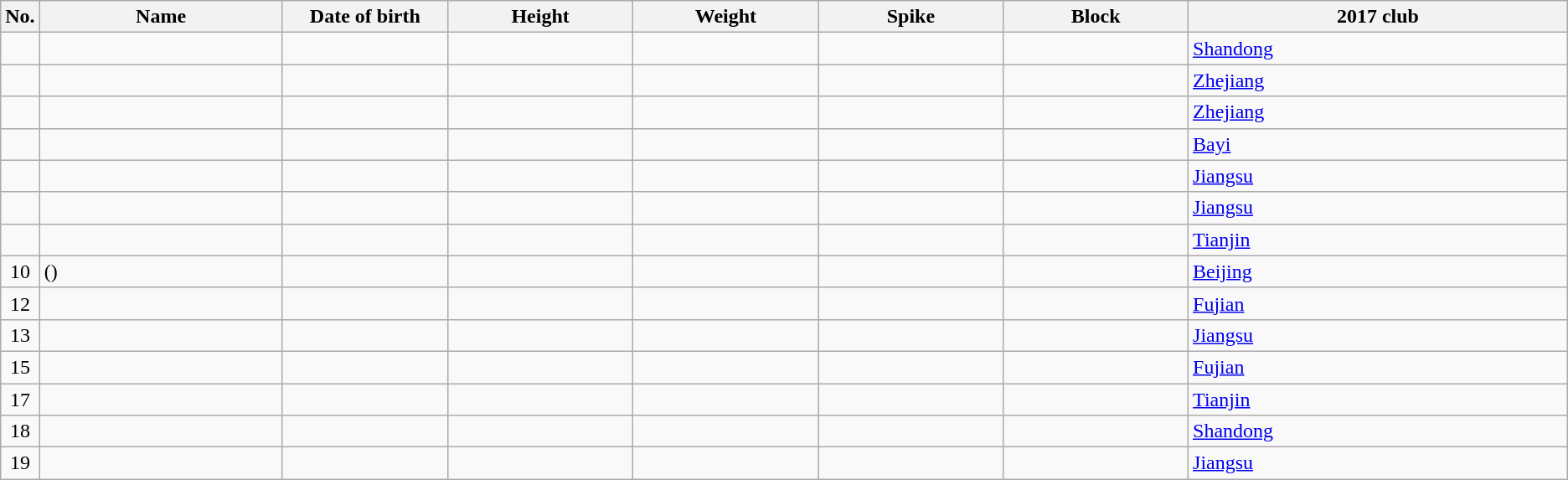<table class="wikitable sortable" style="font-size:100%; text-align:center;">
<tr>
<th>No.</th>
<th style="width:12em">Name</th>
<th style="width:8em">Date of birth</th>
<th style="width:9em">Height</th>
<th style="width:9em">Weight</th>
<th style="width:9em">Spike</th>
<th style="width:9em">Block</th>
<th style="width:19em">2017 club</th>
</tr>
<tr>
<td></td>
<td align=left></td>
<td align=right></td>
<td></td>
<td></td>
<td></td>
<td></td>
<td align=left> <a href='#'>Shandong</a></td>
</tr>
<tr>
<td></td>
<td align=left></td>
<td align=right></td>
<td></td>
<td></td>
<td></td>
<td></td>
<td align=left> <a href='#'>Zhejiang</a></td>
</tr>
<tr>
<td></td>
<td align=left></td>
<td align=right></td>
<td></td>
<td></td>
<td></td>
<td></td>
<td align=left> <a href='#'>Zhejiang</a></td>
</tr>
<tr>
<td></td>
<td align=left></td>
<td align=right></td>
<td></td>
<td></td>
<td></td>
<td></td>
<td align=left> <a href='#'>Bayi</a></td>
</tr>
<tr>
<td></td>
<td align=left></td>
<td align=right></td>
<td></td>
<td></td>
<td></td>
<td></td>
<td align=left> <a href='#'>Jiangsu</a></td>
</tr>
<tr>
<td></td>
<td align=left></td>
<td align=right></td>
<td></td>
<td></td>
<td></td>
<td></td>
<td align=left> <a href='#'>Jiangsu</a></td>
</tr>
<tr>
<td></td>
<td align=left></td>
<td align=right></td>
<td></td>
<td></td>
<td></td>
<td></td>
<td align=left> <a href='#'>Tianjin</a></td>
</tr>
<tr>
<td>10</td>
<td align=left> ()</td>
<td align=right></td>
<td></td>
<td></td>
<td></td>
<td></td>
<td align=left> <a href='#'>Beijing</a></td>
</tr>
<tr>
<td>12</td>
<td align=left></td>
<td align=right></td>
<td></td>
<td></td>
<td></td>
<td></td>
<td align=left> <a href='#'>Fujian</a></td>
</tr>
<tr>
<td>13</td>
<td align=left></td>
<td align=right></td>
<td></td>
<td></td>
<td></td>
<td></td>
<td align=left> <a href='#'>Jiangsu</a></td>
</tr>
<tr>
<td>15</td>
<td align=left></td>
<td align=right></td>
<td></td>
<td></td>
<td></td>
<td></td>
<td align=left> <a href='#'>Fujian</a></td>
</tr>
<tr>
<td>17</td>
<td align=left></td>
<td align=right></td>
<td></td>
<td></td>
<td></td>
<td></td>
<td align=left> <a href='#'>Tianjin</a></td>
</tr>
<tr>
<td>18</td>
<td align=left></td>
<td align=right></td>
<td></td>
<td></td>
<td></td>
<td></td>
<td align=left> <a href='#'>Shandong</a></td>
</tr>
<tr>
<td>19</td>
<td align=left></td>
<td align=right></td>
<td></td>
<td></td>
<td></td>
<td></td>
<td align=left> <a href='#'>Jiangsu</a></td>
</tr>
</table>
